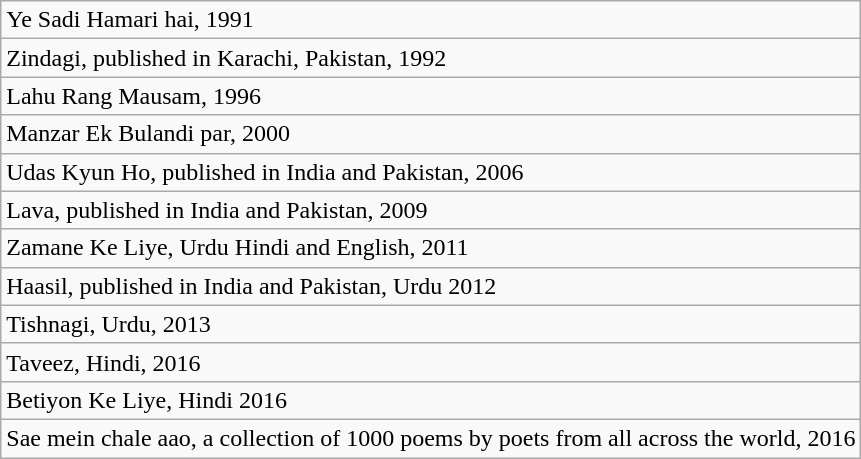<table class="wikitable">
<tr>
<td>Ye Sadi Hamari hai, 1991</td>
</tr>
<tr>
<td>Zindagi, published in Karachi, Pakistan, 1992</td>
</tr>
<tr>
<td>Lahu Rang Mausam, 1996</td>
</tr>
<tr>
<td>Manzar Ek Bulandi par, 2000</td>
</tr>
<tr>
<td>Udas Kyun Ho, published in India and Pakistan, 2006</td>
</tr>
<tr>
<td>Lava, published in India and Pakistan, 2009</td>
</tr>
<tr>
<td>Zamane Ke Liye, Urdu Hindi and English, 2011</td>
</tr>
<tr>
<td>Haasil, published in India and Pakistan, Urdu 2012</td>
</tr>
<tr>
<td>Tishnagi, Urdu, 2013</td>
</tr>
<tr>
<td>Taveez, Hindi, 2016</td>
</tr>
<tr>
<td>Betiyon Ke Liye, Hindi 2016</td>
</tr>
<tr>
<td>Sae mein chale aao, a collection of 1000 poems by poets from all across the world, 2016</td>
</tr>
</table>
